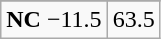<table class="wikitable">
<tr align="center">
</tr>
<tr align="center">
<td><strong>NC</strong> −11.5</td>
<td>63.5</td>
</tr>
</table>
